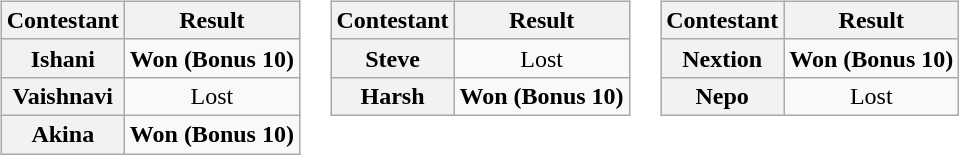<table>
<tr>
<td valign="top"><br><table class="wikitable" style="text-align:center">
<tr>
<th scope="col">Contestant</th>
<th>Result</th>
</tr>
<tr>
<th scope="row">Ishani</th>
<td><strong>Won (Bonus 10)</strong></td>
</tr>
<tr>
<th scope="row">Vaishnavi</th>
<td>Lost</td>
</tr>
<tr>
<th scope="row">Akina</th>
<td><strong>Won (Bonus 10)</strong></td>
</tr>
</table>
</td>
<td valign="top"><br><table class="wikitable" style="text-align:center">
<tr>
<th scope="col">Contestant</th>
<th>Result</th>
</tr>
<tr>
<th scope="row">Steve</th>
<td>Lost</td>
</tr>
<tr>
<th scope="row">Harsh</th>
<td><strong>Won (Bonus 10)</strong></td>
</tr>
</table>
</td>
<td valign="top"><br><table class="wikitable" style="text-align:center">
<tr>
<th scope="col">Contestant</th>
<th>Result</th>
</tr>
<tr>
<th scope="row">Nextion</th>
<td><strong>Won (Bonus 10)</strong></td>
</tr>
<tr>
<th scope="row">Nepo</th>
<td>Lost</td>
</tr>
</table>
</td>
</tr>
</table>
